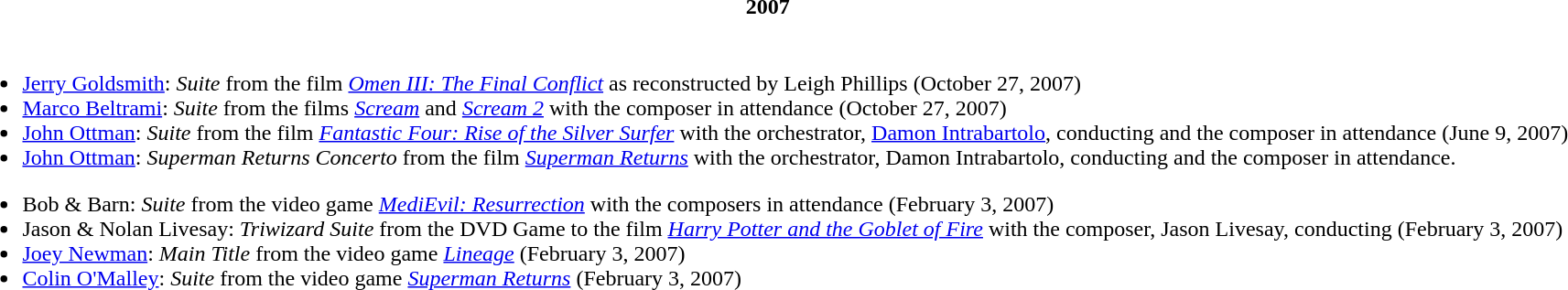<table class="collapsible collapsed">
<tr>
<th><span><strong>2007</strong></span></th>
</tr>
<tr>
<td><br><ul><li><a href='#'>Jerry Goldsmith</a>: <em>Suite</em> from the film <em><a href='#'>Omen III: The Final Conflict</a></em> as reconstructed by Leigh Phillips (October 27, 2007)</li><li><a href='#'>Marco Beltrami</a>: <em>Suite</em> from the films <em><a href='#'>Scream</a></em> and <em><a href='#'>Scream 2</a></em> with the composer in attendance  (October 27, 2007)</li><li><a href='#'>John Ottman</a>: <em>Suite</em> from the film <em><a href='#'>Fantastic Four: Rise of the Silver Surfer</a></em> with the orchestrator, <a href='#'>Damon Intrabartolo</a>, conducting and the composer in attendance (June 9, 2007)</li><li><a href='#'>John Ottman</a>: <em>Superman Returns Concerto</em> from the film <em><a href='#'>Superman Returns</a></em> with the orchestrator, Damon Intrabartolo, conducting and the composer in attendance.</li></ul><ul><li>Bob & Barn: <em>Suite</em> from the video game <em><a href='#'>MediEvil: Resurrection</a></em> with the composers in attendance (February 3, 2007)</li><li>Jason & Nolan Livesay: <em>Triwizard Suite</em> from the DVD Game to the film <em><a href='#'>Harry Potter and the Goblet of Fire</a></em> with the composer, Jason Livesay, conducting (February 3, 2007)</li><li><a href='#'>Joey Newman</a>:  <em>Main Title</em> from the video game <em><a href='#'>Lineage</a></em> (February 3, 2007)</li><li><a href='#'>Colin O'Malley</a>:  <em>Suite</em> from the video game <em><a href='#'>Superman Returns</a></em> (February 3, 2007)</li></ul></td>
</tr>
</table>
